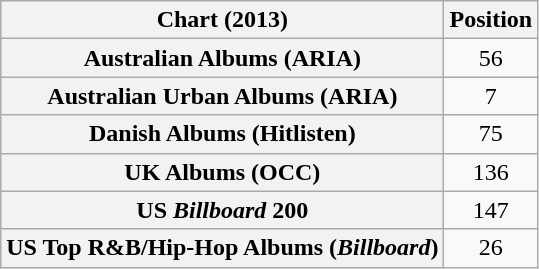<table class="wikitable sortable plainrowheaders" style="text-align:center">
<tr>
<th scope="col">Chart (2013)</th>
<th scope="col">Position</th>
</tr>
<tr>
<th scope="row">Australian Albums (ARIA)</th>
<td>56</td>
</tr>
<tr>
<th scope="row">Australian Urban Albums (ARIA)</th>
<td>7</td>
</tr>
<tr>
<th scope="row">Danish Albums (Hitlisten)</th>
<td>75</td>
</tr>
<tr>
<th scope="row">UK Albums (OCC)</th>
<td>136</td>
</tr>
<tr>
<th scope="row">US <em>Billboard</em> 200</th>
<td>147</td>
</tr>
<tr>
<th scope="row">US Top R&B/Hip-Hop Albums (<em>Billboard</em>)</th>
<td>26</td>
</tr>
</table>
